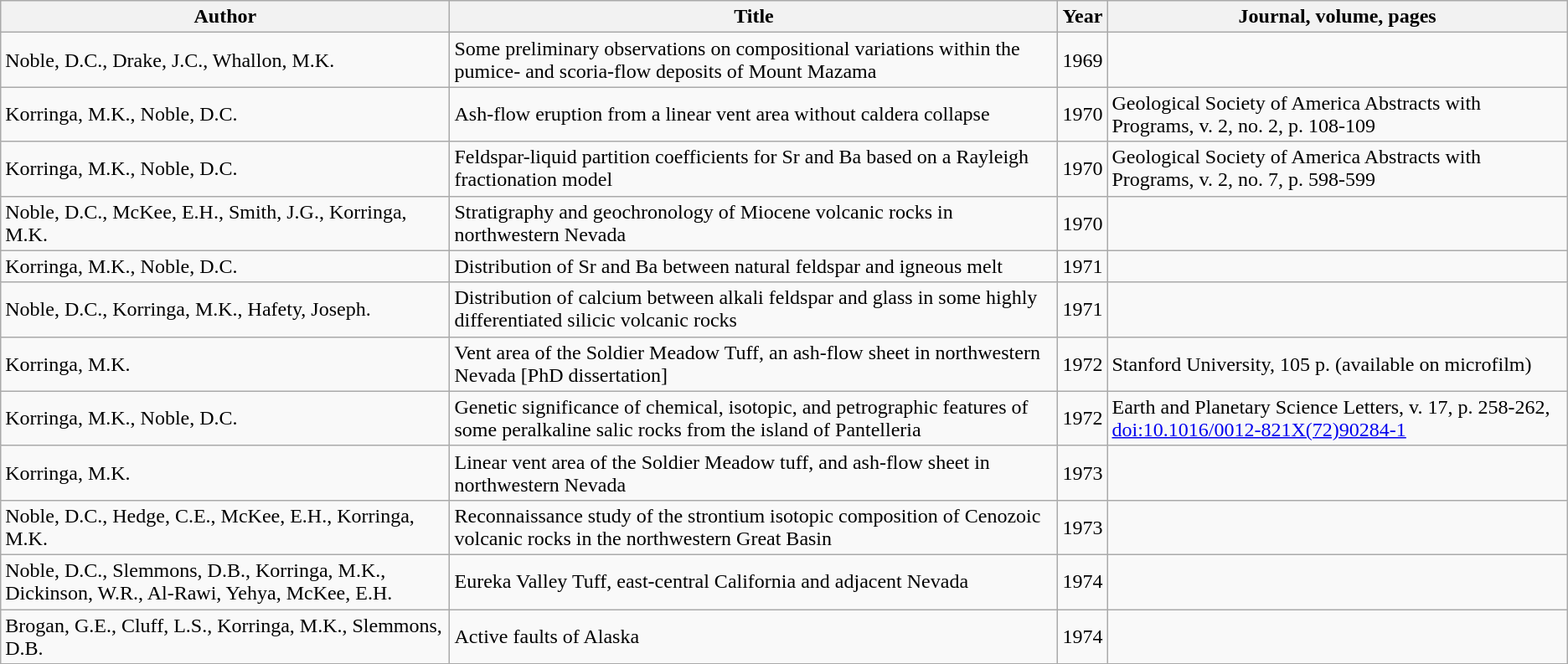<table class="wikitable">
<tr>
<th>Author</th>
<th>Title</th>
<th>Year</th>
<th>Journal, volume, pages</th>
</tr>
<tr>
<td>Noble, D.C., Drake, J.C., Whallon, M.K.</td>
<td>Some preliminary observations on compositional variations within the pumice- and scoria-flow deposits of Mount Mazama</td>
<td>1969</td>
<td></td>
</tr>
<tr>
<td>Korringa, M.K., Noble, D.C.</td>
<td>Ash-flow eruption from a linear vent area without caldera collapse</td>
<td>1970</td>
<td>Geological Society of America Abstracts with Programs, v. 2, no. 2, p. 108-109</td>
</tr>
<tr>
<td>Korringa, M.K., Noble, D.C.</td>
<td>Feldspar-liquid partition coefficients for Sr and Ba based on a Rayleigh fractionation model</td>
<td>1970</td>
<td>Geological Society of America Abstracts with Programs, v. 2, no. 7, p. 598-599</td>
</tr>
<tr>
<td>Noble, D.C., McKee, E.H., Smith, J.G., Korringa, M.K.</td>
<td>Stratigraphy and geochronology of Miocene volcanic rocks in northwestern Nevada</td>
<td>1970</td>
<td></td>
</tr>
<tr>
<td>Korringa, M.K., Noble, D.C.</td>
<td>Distribution of Sr and Ba between natural feldspar and igneous melt</td>
<td>1971</td>
<td></td>
</tr>
<tr>
<td>Noble, D.C., Korringa, M.K., Hafety, Joseph.</td>
<td>Distribution of calcium between alkali feldspar and glass in some highly differentiated silicic volcanic rocks</td>
<td>1971</td>
<td></td>
</tr>
<tr>
<td>Korringa, M.K.</td>
<td>Vent area of the Soldier Meadow Tuff, an ash-flow sheet in northwestern Nevada [PhD dissertation]</td>
<td>1972</td>
<td>Stanford University, 105 p. (available on microfilm)</td>
</tr>
<tr>
<td>Korringa, M.K., Noble, D.C.</td>
<td>Genetic significance of chemical, isotopic, and petrographic features of some peralkaline salic rocks from the island of Pantelleria</td>
<td>1972</td>
<td>Earth and Planetary Science Letters, v. 17, p. 258-262, <a href='#'>doi:10.1016/0012-821X(72)90284-1</a></td>
</tr>
<tr>
<td>Korringa, M.K.</td>
<td>Linear vent area of the Soldier Meadow tuff, and ash-flow sheet in northwestern Nevada</td>
<td>1973</td>
<td></td>
</tr>
<tr>
<td>Noble, D.C., Hedge, C.E., McKee, E.H., Korringa, M.K.</td>
<td>Reconnaissance study of the strontium isotopic composition of Cenozoic volcanic rocks in the northwestern Great Basin</td>
<td>1973</td>
<td></td>
</tr>
<tr>
<td>Noble, D.C., Slemmons, D.B., Korringa, M.K., Dickinson, W.R., Al-Rawi, Yehya, McKee, E.H.</td>
<td>Eureka Valley Tuff, east-central California and adjacent Nevada</td>
<td>1974</td>
<td></td>
</tr>
<tr>
<td>Brogan, G.E., Cluff, L.S., Korringa, M.K., Slemmons, D.B.</td>
<td>Active faults of Alaska</td>
<td>1974</td>
<td></td>
</tr>
</table>
